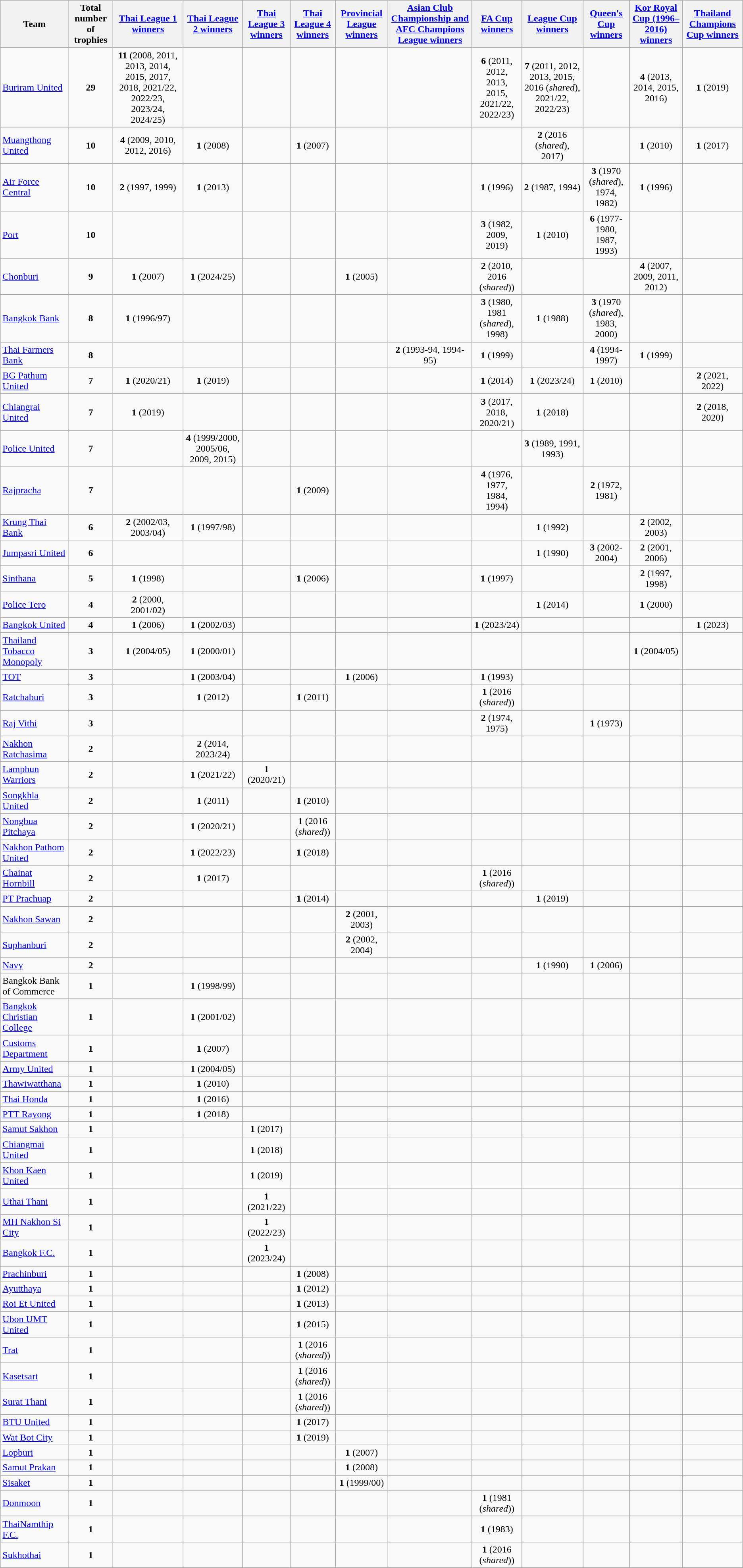<table class="wikitable" style="text-align: Center;font-size:100%;">
<tr>
<th>Team</th>
<th>Total number of trophies</th>
<th><a href='#'>Thai League 1 winners</a></th>
<th><a href='#'>Thai League 2 winners</a></th>
<th><a href='#'>Thai League 3 winners</a></th>
<th><a href='#'>Thai League 4 winners</a></th>
<th><a href='#'>Provincial League winners</a></th>
<th><a href='#'>Asian Club Championship and AFC Champions League winners</a></th>
<th><a href='#'>FA Cup winners</a></th>
<th><a href='#'>League Cup winners</a></th>
<th><a href='#'>Queen's Cup winners</a></th>
<th><a href='#'>Kor Royal Cup (1996–2016) winners</a></th>
<th><a href='#'>Thailand Champions Cup winners</a></th>
</tr>
<tr>
<td align=left><a href='#'>Buriram United</a></td>
<td><strong>29</strong></td>
<td><strong>11</strong> (2008, 2011, 2013, 2014, 2015, 2017, 2018, 2021/22, 2022/23, 2023/24, 2024/25)</td>
<td></td>
<td></td>
<td></td>
<td></td>
<td></td>
<td><strong>6</strong> (2011, 2012, 2013, 2015,<br>2021/22, 2022/23)</td>
<td><strong>7</strong> (2011, 2012, 2013, 2015, 2016 (<em>shared</em>), 2021/22, 2022/23)</td>
<td></td>
<td><strong>4</strong> (2013, 2014, 2015, 2016)</td>
<td><strong>1</strong> (2019)</td>
</tr>
<tr>
<td align=left><a href='#'>Muangthong United</a></td>
<td><strong>10</strong></td>
<td><strong>4</strong> (2009, 2010, 2012, 2016)</td>
<td><strong>1</strong> (2008)</td>
<td></td>
<td><strong>1</strong> (2007)</td>
<td></td>
<td></td>
<td></td>
<td><strong>2</strong> (2016 (<em>shared</em>), 2017)</td>
<td></td>
<td><strong>1</strong> (2010)</td>
<td><strong>1</strong> (2017)</td>
</tr>
<tr>
<td align=left><a href='#'>Air Force Central</a></td>
<td><strong>10</strong></td>
<td><strong>2</strong> (1997, 1999)</td>
<td><strong>1</strong> (2013)</td>
<td></td>
<td></td>
<td></td>
<td></td>
<td><strong>1</strong> (1996)</td>
<td><strong>2</strong> (1987, 1994)</td>
<td><strong>3</strong> (1970 (<em>shared</em>), 1974, 1982)</td>
<td><strong>1</strong> (1996)</td>
<td></td>
</tr>
<tr>
<td align=left><a href='#'>Port</a></td>
<td><strong>10</strong></td>
<td></td>
<td></td>
<td></td>
<td></td>
<td></td>
<td></td>
<td><strong>3</strong> (1982, 2009, 2019)</td>
<td><strong>1</strong> (2010)</td>
<td><strong>6</strong> (1977-1980, 1987, 1993)</td>
<td></td>
<td></td>
</tr>
<tr>
<td align=left><a href='#'>Chonburi</a></td>
<td><strong>9</strong></td>
<td><strong>1</strong> (2007)</td>
<td><strong>1</strong> (2024/25)</td>
<td></td>
<td></td>
<td><strong>1</strong> (2005)</td>
<td></td>
<td><strong>2</strong> (2010, 2016 (<em>shared</em>))</td>
<td></td>
<td></td>
<td><strong>4</strong> (2007, 2009, 2011, 2012)</td>
<td></td>
</tr>
<tr>
<td align=left><a href='#'>Bangkok Bank</a></td>
<td><strong>8</strong></td>
<td><strong>1</strong> (1996/97)</td>
<td></td>
<td></td>
<td></td>
<td></td>
<td></td>
<td><strong>3</strong> (1980, 1981 (<em>shared</em>), 1998)</td>
<td><strong>1</strong> (1988)</td>
<td><strong>3</strong> (1970 (<em>shared</em>), 1983, 2000)</td>
<td></td>
<td></td>
</tr>
<tr>
<td align=left><a href='#'>Thai Farmers Bank</a></td>
<td><strong>8</strong></td>
<td></td>
<td></td>
<td></td>
<td></td>
<td></td>
<td><strong>2</strong> (1993-94, 1994-95)</td>
<td><strong>1</strong> (1999)</td>
<td></td>
<td><strong>4</strong> (1994-1997)</td>
<td><strong>1</strong> (1999)</td>
<td></td>
</tr>
<tr>
<td align=left><a href='#'>BG Pathum United</a></td>
<td><strong>7</strong></td>
<td><strong>1</strong> (2020/21)</td>
<td><strong>1</strong> (2019)</td>
<td></td>
<td></td>
<td></td>
<td></td>
<td><strong>1</strong> (2014)</td>
<td><strong>1</strong> (2023/24)</td>
<td><strong>1</strong> (2010)</td>
<td></td>
<td><strong>2</strong> (2021, 2022)</td>
</tr>
<tr>
<td align=left><a href='#'>Chiangrai United</a></td>
<td><strong>7</strong></td>
<td><strong>1</strong> (2019)</td>
<td></td>
<td></td>
<td></td>
<td></td>
<td></td>
<td><strong>3</strong> (2017, 2018, 2020/21)</td>
<td><strong>1</strong> (2018)</td>
<td></td>
<td></td>
<td><strong>2</strong> (2018, 2020)</td>
</tr>
<tr>
<td align=left><a href='#'>Police United</a></td>
<td><strong>7</strong></td>
<td></td>
<td><strong>4</strong> (1999/2000, 2005/06, 2009, 2015)</td>
<td></td>
<td></td>
<td></td>
<td></td>
<td></td>
<td><strong>3</strong> (1989, 1991, 1993)</td>
<td></td>
<td></td>
<td></td>
</tr>
<tr>
<td align=left><a href='#'>Rajpracha</a></td>
<td><strong>7</strong></td>
<td></td>
<td></td>
<td></td>
<td><strong>1</strong> (2009)</td>
<td></td>
<td></td>
<td><strong>4</strong> (1976, 1977, 1984, 1994)</td>
<td></td>
<td><strong>2</strong> (1972, 1981)</td>
<td></td>
<td></td>
</tr>
<tr>
<td align=left><a href='#'>Krung Thai Bank</a></td>
<td><strong>6</strong></td>
<td><strong>2</strong> (2002/03, 2003/04)</td>
<td><strong>1</strong> (1997/98)</td>
<td></td>
<td></td>
<td></td>
<td></td>
<td></td>
<td><strong>1</strong> (1992)</td>
<td></td>
<td><strong>2</strong> (2002, 2003)</td>
<td></td>
</tr>
<tr>
<td align=left><a href='#'>Jumpasri United</a></td>
<td><strong>6</strong></td>
<td></td>
<td></td>
<td></td>
<td></td>
<td></td>
<td></td>
<td></td>
<td><strong>1</strong> (1990)</td>
<td><strong>3</strong> (2002-2004)</td>
<td><strong>2</strong> (2001, 2006)</td>
<td></td>
</tr>
<tr>
<td align=left><a href='#'>Sinthana</a></td>
<td><strong>5</strong></td>
<td><strong>1</strong> (1998)</td>
<td></td>
<td></td>
<td><strong>1</strong> (2006)</td>
<td></td>
<td></td>
<td><strong>1</strong> (1997)</td>
<td></td>
<td></td>
<td><strong>2</strong> (1997, 1998)</td>
<td></td>
</tr>
<tr>
<td align=left><a href='#'>Police Tero</a></td>
<td><strong>4</strong></td>
<td><strong>2</strong> (2000, 2001/02)</td>
<td></td>
<td></td>
<td></td>
<td></td>
<td></td>
<td></td>
<td><strong>1</strong> (2014)</td>
<td></td>
<td><strong>1</strong> (2000)</td>
<td></td>
</tr>
<tr>
<td align=left><a href='#'>Bangkok United</a></td>
<td><strong>4</strong></td>
<td><strong>1</strong> (2006)</td>
<td><strong>1</strong> (2002/03)</td>
<td></td>
<td></td>
<td></td>
<td></td>
<td><strong>1</strong> (2023/24)</td>
<td></td>
<td></td>
<td></td>
<td><strong>1</strong> (2023)</td>
</tr>
<tr>
<td align=left><a href='#'>Thailand Tobacco Monopoly</a></td>
<td><strong>3</strong></td>
<td><strong>1</strong> (2004/05)</td>
<td><strong>1</strong> (2000/01)</td>
<td></td>
<td></td>
<td></td>
<td></td>
<td></td>
<td></td>
<td></td>
<td><strong>1</strong> (2004/05)</td>
<td></td>
</tr>
<tr>
<td align=left><a href='#'>TOT</a></td>
<td><strong>3</strong></td>
<td></td>
<td><strong>1</strong> (2003/04)</td>
<td></td>
<td></td>
<td><strong>1</strong> (2006)</td>
<td></td>
<td><strong>1</strong> (1993)</td>
<td></td>
<td></td>
<td></td>
<td></td>
</tr>
<tr>
<td align=left><a href='#'>Ratchaburi</a></td>
<td><strong>3</strong></td>
<td></td>
<td><strong>1</strong> (2012)</td>
<td></td>
<td><strong>1</strong> (2011)</td>
<td></td>
<td></td>
<td><strong>1</strong> (2016 (<em>shared</em>))</td>
<td></td>
<td></td>
<td></td>
<td></td>
</tr>
<tr>
<td align=left><a href='#'>Raj Vithi</a></td>
<td><strong>3</strong></td>
<td></td>
<td></td>
<td></td>
<td></td>
<td></td>
<td></td>
<td><strong>2</strong> (1974, 1975)</td>
<td></td>
<td><strong>1</strong> (1973)</td>
<td></td>
<td></td>
</tr>
<tr>
<td align=left><a href='#'>Nakhon Ratchasima</a></td>
<td><strong>2</strong></td>
<td></td>
<td><strong>2</strong> (2014, 2023/24)</td>
<td></td>
<td></td>
<td></td>
<td></td>
<td></td>
<td></td>
<td></td>
<td></td>
<td></td>
</tr>
<tr>
<td align=left><a href='#'>Lamphun Warriors</a></td>
<td><strong>2</strong></td>
<td></td>
<td><strong>1</strong> (2021/22)</td>
<td><strong>1</strong> (2020/21)</td>
<td></td>
<td></td>
<td></td>
<td></td>
<td></td>
<td></td>
<td></td>
<td></td>
</tr>
<tr>
<td align=left><a href='#'>Songkhla United</a></td>
<td><strong>2</strong></td>
<td></td>
<td><strong>1</strong> (2011)</td>
<td></td>
<td><strong>1</strong> (2010)</td>
<td></td>
<td></td>
<td></td>
<td></td>
<td></td>
<td></td>
<td></td>
</tr>
<tr>
<td align=left><a href='#'>Nongbua Pitchaya</a></td>
<td><strong>2</strong></td>
<td></td>
<td><strong>1</strong> (2020/21)</td>
<td></td>
<td><strong>1</strong> (2016 (<em>shared</em>))</td>
<td></td>
<td></td>
<td></td>
<td></td>
<td></td>
<td></td>
<td></td>
</tr>
<tr>
<td align=left><a href='#'>Nakhon Pathom United</a></td>
<td><strong>2</strong></td>
<td></td>
<td><strong>1</strong> (2022/23)</td>
<td></td>
<td><strong>1</strong> (2018)</td>
<td></td>
<td></td>
<td></td>
<td></td>
<td></td>
<td></td>
<td></td>
</tr>
<tr>
<td align=left><a href='#'>Chainat Hornbill</a></td>
<td><strong>2</strong></td>
<td></td>
<td><strong>1</strong> (2017)</td>
<td></td>
<td></td>
<td></td>
<td></td>
<td><strong>1</strong> (2016 (<em>shared</em>))</td>
<td></td>
<td></td>
<td></td>
<td></td>
</tr>
<tr>
<td align=left><a href='#'>PT Prachuap</a></td>
<td><strong>2</strong></td>
<td></td>
<td></td>
<td></td>
<td><strong>1</strong> (2014)</td>
<td></td>
<td></td>
<td></td>
<td><strong>1</strong> (2019)</td>
<td></td>
<td></td>
<td></td>
</tr>
<tr>
<td align=left><a href='#'>Nakhon Sawan</a></td>
<td><strong>2</strong></td>
<td></td>
<td></td>
<td></td>
<td></td>
<td><strong>2</strong> (2001, 2003)</td>
<td></td>
<td></td>
<td></td>
<td></td>
<td></td>
<td></td>
</tr>
<tr>
<td align=left><a href='#'>Suphanburi</a></td>
<td><strong>2</strong></td>
<td></td>
<td></td>
<td></td>
<td></td>
<td><strong>2</strong> (2002, 2004)</td>
<td></td>
<td></td>
<td></td>
<td></td>
<td></td>
<td></td>
</tr>
<tr>
<td align=left><a href='#'>Navy</a></td>
<td><strong>2</strong></td>
<td></td>
<td></td>
<td></td>
<td></td>
<td></td>
<td></td>
<td></td>
<td><strong>1</strong> (1990)</td>
<td><strong>1</strong> (2006)</td>
<td></td>
<td></td>
</tr>
<tr>
<td align=left>Bangkok Bank of Commerce</td>
<td><strong>1</strong></td>
<td></td>
<td><strong>1</strong> (1998/99)</td>
<td></td>
<td></td>
<td></td>
<td></td>
<td></td>
<td></td>
<td></td>
<td></td>
<td></td>
</tr>
<tr>
<td align=left><a href='#'>Bangkok Christian College</a></td>
<td><strong>1</strong></td>
<td></td>
<td><strong>1</strong> (2001/02)</td>
<td></td>
<td></td>
<td></td>
<td></td>
<td></td>
<td></td>
<td></td>
<td></td>
<td></td>
</tr>
<tr>
<td align=left><a href='#'>Customs Department</a></td>
<td><strong>1</strong></td>
<td></td>
<td><strong>1</strong> (2007)</td>
<td></td>
<td></td>
<td></td>
<td></td>
<td></td>
<td></td>
<td></td>
<td></td>
<td></td>
</tr>
<tr>
<td align=left><a href='#'>Army United</a></td>
<td><strong>1</strong></td>
<td></td>
<td><strong>1</strong> (2004/05)</td>
<td></td>
<td></td>
<td></td>
<td></td>
<td></td>
<td></td>
<td></td>
<td></td>
<td></td>
</tr>
<tr>
<td align=left><a href='#'>Thawiwatthana</a></td>
<td><strong>1</strong></td>
<td></td>
<td><strong>1</strong> (2010)</td>
<td></td>
<td></td>
<td></td>
<td></td>
<td></td>
<td></td>
<td></td>
<td></td>
<td></td>
</tr>
<tr>
<td align=left><a href='#'>Thai Honda</a></td>
<td><strong>1</strong></td>
<td></td>
<td><strong>1</strong> (2016)</td>
<td></td>
<td></td>
<td></td>
<td></td>
<td></td>
<td></td>
<td></td>
<td></td>
<td></td>
</tr>
<tr>
<td align=left><a href='#'>PTT Rayong</a></td>
<td><strong>1</strong></td>
<td></td>
<td><strong>1</strong> (2018)</td>
<td></td>
<td></td>
<td></td>
<td></td>
<td></td>
<td></td>
<td></td>
<td></td>
<td></td>
</tr>
<tr>
<td align=left><a href='#'>Samut Sakhon</a></td>
<td><strong>1</strong></td>
<td></td>
<td></td>
<td><strong>1</strong> (2017)</td>
<td></td>
<td></td>
<td></td>
<td></td>
<td></td>
<td></td>
<td></td>
<td></td>
</tr>
<tr>
<td align=left><a href='#'>Chiangmai United</a></td>
<td><strong>1</strong></td>
<td></td>
<td></td>
<td><strong>1</strong> (2018)</td>
<td></td>
<td></td>
<td></td>
<td></td>
<td></td>
<td></td>
<td></td>
<td></td>
</tr>
<tr>
<td align=left><a href='#'>Khon Kaen United</a></td>
<td><strong>1</strong></td>
<td></td>
<td></td>
<td><strong>1</strong> (2019)</td>
<td></td>
<td></td>
<td></td>
<td></td>
<td></td>
<td></td>
<td></td>
<td></td>
</tr>
<tr>
<td align=left><a href='#'>Uthai Thani</a></td>
<td><strong>1</strong></td>
<td></td>
<td></td>
<td><strong>1</strong> (2021/22)</td>
<td></td>
<td></td>
<td></td>
<td></td>
<td></td>
<td></td>
<td></td>
<td></td>
</tr>
<tr>
<td align=left><a href='#'>MH Nakhon Si City</a></td>
<td><strong>1</strong></td>
<td></td>
<td></td>
<td><strong>1</strong> (2022/23)</td>
<td></td>
<td></td>
<td></td>
<td></td>
<td></td>
<td></td>
<td></td>
<td></td>
</tr>
<tr>
<td align=left><a href='#'>Bangkok F.C.</a></td>
<td><strong>1</strong></td>
<td></td>
<td></td>
<td><strong>1</strong> (2023/24)</td>
<td></td>
<td></td>
<td></td>
<td></td>
<td></td>
<td></td>
<td></td>
<td></td>
</tr>
<tr>
<td align=left><a href='#'>Prachinburi</a></td>
<td><strong>1</strong></td>
<td></td>
<td></td>
<td></td>
<td><strong>1</strong> (2008)</td>
<td></td>
<td></td>
<td></td>
<td></td>
<td></td>
<td></td>
<td></td>
</tr>
<tr>
<td align=left><a href='#'>Ayutthaya</a></td>
<td><strong>1</strong></td>
<td></td>
<td></td>
<td></td>
<td><strong>1</strong> (2012)</td>
<td></td>
<td></td>
<td></td>
<td></td>
<td></td>
<td></td>
<td></td>
</tr>
<tr>
<td align=left><a href='#'>Roi Et United</a></td>
<td><strong>1</strong></td>
<td></td>
<td></td>
<td></td>
<td><strong>1</strong> (2013)</td>
<td></td>
<td></td>
<td></td>
<td></td>
<td></td>
<td></td>
<td></td>
</tr>
<tr>
<td align=left><a href='#'>Ubon UMT United</a></td>
<td><strong>1</strong></td>
<td></td>
<td></td>
<td></td>
<td><strong>1</strong> (2015)</td>
<td></td>
<td></td>
<td></td>
<td></td>
<td></td>
<td></td>
<td></td>
</tr>
<tr>
<td align=left><a href='#'>Trat</a></td>
<td><strong>1</strong></td>
<td></td>
<td></td>
<td></td>
<td><strong>1</strong> (2016 (<em>shared</em>))</td>
<td></td>
<td></td>
<td></td>
<td></td>
<td></td>
<td></td>
<td></td>
</tr>
<tr>
<td align=left><a href='#'>Kasetsart</a></td>
<td><strong>1</strong></td>
<td></td>
<td></td>
<td></td>
<td><strong>1</strong> (2016 (<em>shared</em>))</td>
<td></td>
<td></td>
<td></td>
<td></td>
<td></td>
<td></td>
<td></td>
</tr>
<tr>
<td align=left><a href='#'>Surat Thani</a></td>
<td><strong>1</strong></td>
<td></td>
<td></td>
<td></td>
<td><strong>1</strong> (2016 (<em>shared</em>))</td>
<td></td>
<td></td>
<td></td>
<td></td>
<td></td>
<td></td>
<td></td>
</tr>
<tr>
<td align=left><a href='#'>BTU United</a></td>
<td><strong>1</strong></td>
<td></td>
<td></td>
<td></td>
<td><strong>1</strong> (2017)</td>
<td></td>
<td></td>
<td></td>
<td></td>
<td></td>
<td></td>
<td></td>
</tr>
<tr>
<td align=left><a href='#'>Wat Bot City</a></td>
<td><strong>1</strong></td>
<td></td>
<td></td>
<td></td>
<td><strong>1</strong> (2019)</td>
<td></td>
<td></td>
<td></td>
<td></td>
<td></td>
<td></td>
<td></td>
</tr>
<tr>
<td align=left><a href='#'>Lopburi</a></td>
<td><strong>1</strong></td>
<td></td>
<td></td>
<td></td>
<td></td>
<td><strong>1</strong> (2007)</td>
<td></td>
<td></td>
<td></td>
<td></td>
<td></td>
<td></td>
</tr>
<tr>
<td align=left><a href='#'>Samut Prakan</a></td>
<td><strong>1</strong></td>
<td></td>
<td></td>
<td></td>
<td></td>
<td><strong>1</strong> (2008)</td>
<td></td>
<td></td>
<td></td>
<td></td>
<td></td>
<td></td>
</tr>
<tr>
<td align=left><a href='#'>Sisaket</a></td>
<td><strong>1</strong></td>
<td></td>
<td></td>
<td></td>
<td></td>
<td><strong>1</strong> (1999/00)</td>
<td></td>
<td></td>
<td></td>
<td></td>
<td></td>
<td></td>
</tr>
<tr>
<td align=left><a href='#'>Donmoon</a></td>
<td><strong>1</strong></td>
<td></td>
<td></td>
<td></td>
<td></td>
<td></td>
<td></td>
<td><strong>1</strong> (1981 (<em>shared</em>))</td>
<td></td>
<td></td>
<td></td>
<td></td>
</tr>
<tr>
<td align=left><a href='#'>ThaiNamthip F.C.</a></td>
<td><strong>1</strong></td>
<td></td>
<td></td>
<td></td>
<td></td>
<td></td>
<td></td>
<td><strong>1</strong> (1983)</td>
<td></td>
<td></td>
<td></td>
<td></td>
</tr>
<tr>
<td align=left><a href='#'>Sukhothai</a></td>
<td><strong>1</strong></td>
<td></td>
<td></td>
<td></td>
<td></td>
<td></td>
<td></td>
<td><strong>1</strong> (2016 (<em>shared</em>))</td>
<td></td>
<td></td>
<td></td>
<td></td>
</tr>
<tr>
</tr>
</table>
